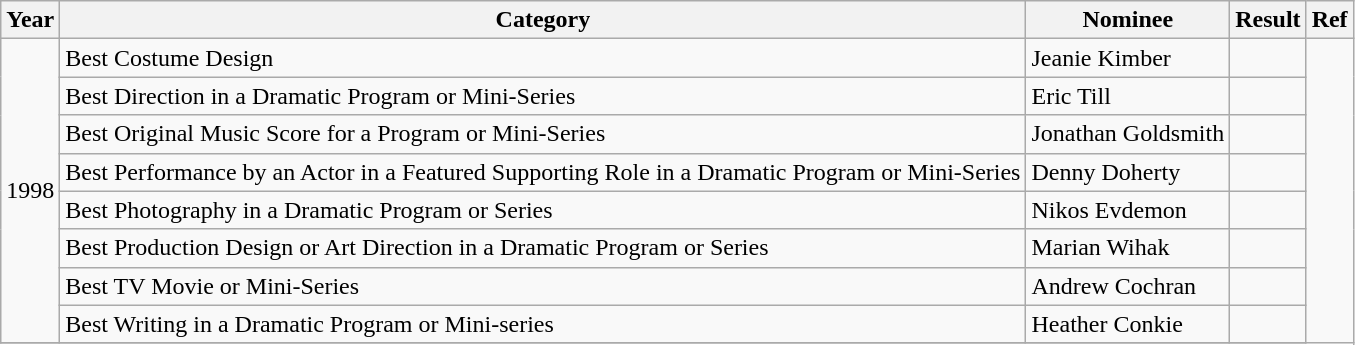<table class="wikitable">
<tr>
<th>Year</th>
<th>Category</th>
<th>Nominee</th>
<th>Result</th>
<th>Ref</th>
</tr>
<tr>
<td rowspan="8">1998</td>
<td>Best Costume Design</td>
<td>Jeanie Kimber</td>
<td></td>
<td rowspan="10"></td>
</tr>
<tr>
<td>Best Direction in a Dramatic Program or Mini-Series</td>
<td>Eric Till</td>
<td></td>
</tr>
<tr>
<td>Best Original Music Score for a Program or Mini-Series</td>
<td>Jonathan Goldsmith</td>
<td></td>
</tr>
<tr>
<td>Best Performance by an Actor in a Featured Supporting Role in a Dramatic Program or Mini-Series</td>
<td>Denny Doherty</td>
<td></td>
</tr>
<tr>
<td>Best Photography in a Dramatic Program or Series</td>
<td>Nikos Evdemon</td>
<td></td>
</tr>
<tr>
<td>Best Production Design or Art Direction in a Dramatic Program or Series</td>
<td>Marian Wihak</td>
<td></td>
</tr>
<tr>
<td>Best TV Movie or Mini-Series</td>
<td>Andrew Cochran</td>
<td></td>
</tr>
<tr>
<td>Best Writing in a Dramatic Program or Mini-series</td>
<td>Heather Conkie</td>
<td></td>
</tr>
<tr>
</tr>
</table>
